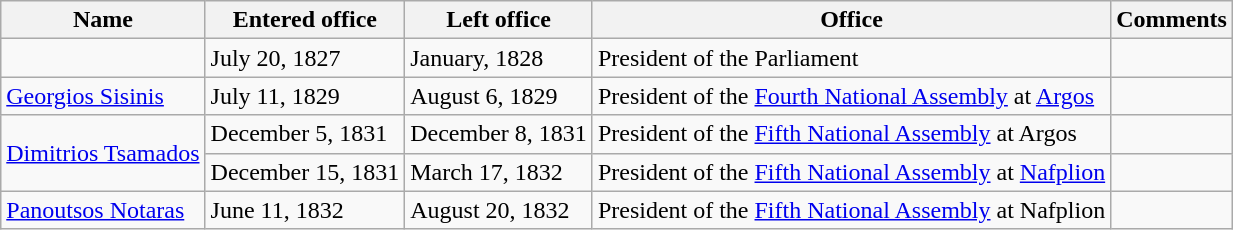<table class="wikitable">
<tr>
<th>Name</th>
<th>Entered office</th>
<th>Left office</th>
<th>Office</th>
<th>Comments</th>
</tr>
<tr>
<td></td>
<td>July 20, 1827</td>
<td>January, 1828</td>
<td>President of the Parliament</td>
<td></td>
</tr>
<tr>
<td><a href='#'>Georgios Sisinis</a></td>
<td>July 11, 1829</td>
<td>August 6, 1829</td>
<td>President of the <a href='#'>Fourth National Assembly</a> at <a href='#'>Argos</a></td>
<td></td>
</tr>
<tr>
<td rowspan=2><a href='#'>Dimitrios Tsamados</a></td>
<td>December 5, 1831</td>
<td>December 8, 1831</td>
<td>President of the <a href='#'>Fifth National Assembly</a> at Argos</td>
<td></td>
</tr>
<tr>
<td>December 15, 1831</td>
<td>March 17, 1832</td>
<td>President of the <a href='#'>Fifth National Assembly</a> at <a href='#'>Nafplion</a></td>
<td></td>
</tr>
<tr>
<td><a href='#'>Panoutsos Notaras</a></td>
<td>June 11, 1832</td>
<td>August 20, 1832</td>
<td>President of the <a href='#'>Fifth National Assembly</a> at Nafplion</td>
<td></td>
</tr>
</table>
